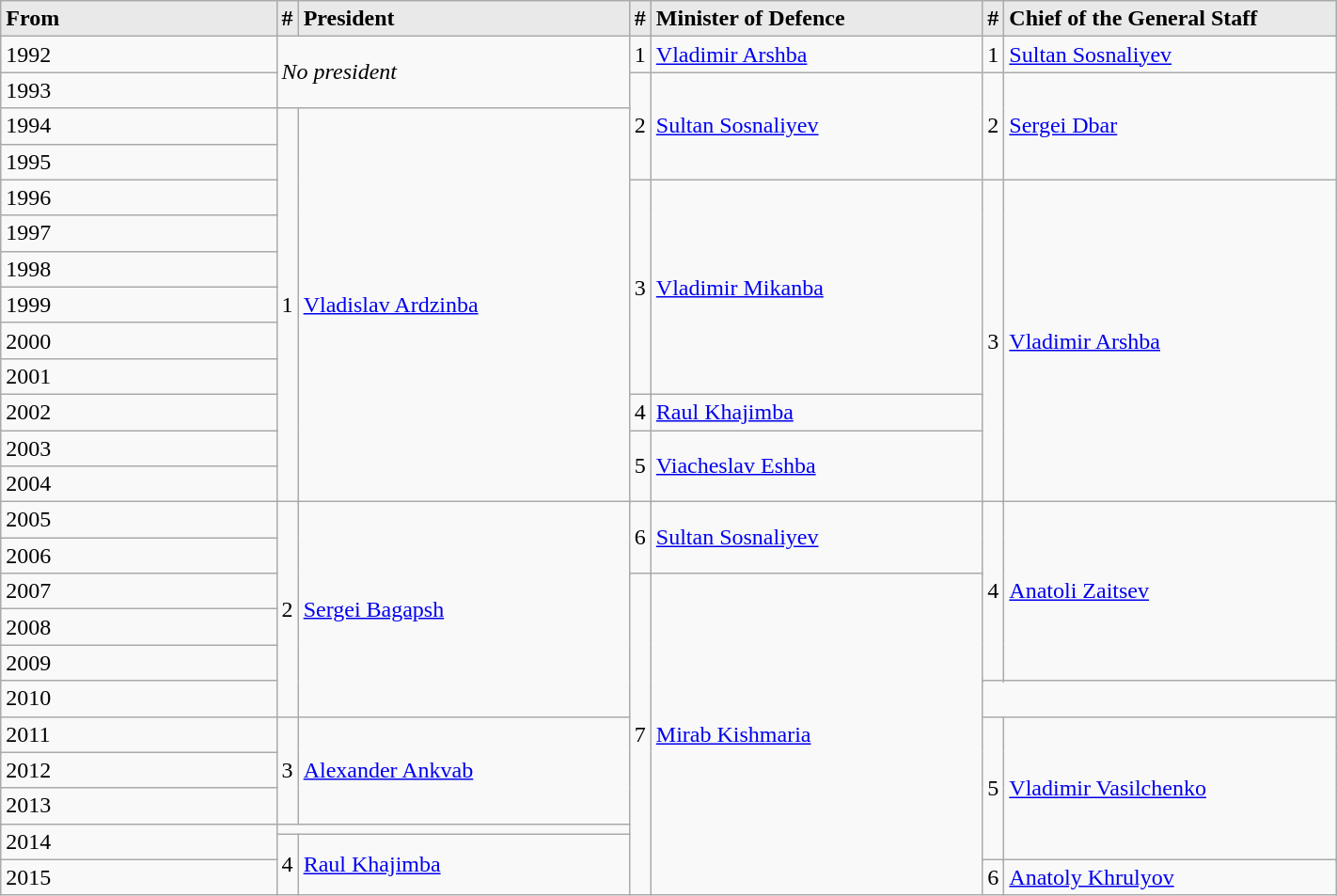<table class="wikitable" style="width:75%;">
<tr style="background:#e9e9e9; font-weight:bold; text-align:left;">
<td width=200>From</td>
<td>#</td>
<td width=240>President</td>
<td>#</td>
<td width=240>Minister of Defence</td>
<td>#</td>
<td width=240>Chief of the General Staff</td>
</tr>
<tr>
<td>1992</td>
<td rowspan=4 colspan=2><em>No president</em></td>
<td rowspan=2>1</td>
<td rowspan=2><a href='#'>Vladimir Arshba</a></td>
<td rowspan=2>1</td>
<td rowspan=2><a href='#'>Sultan Sosnaliyev</a></td>
</tr>
<tr>
<td rowspan=2>1993</td>
</tr>
<tr>
<td rowspan=5>2</td>
<td rowspan=5><a href='#'>Sultan Sosnaliyev</a></td>
<td rowspan=5>2</td>
<td rowspan=5><a href='#'>Sergei Dbar</a></td>
</tr>
<tr>
<td rowspan=2>1994</td>
</tr>
<tr>
<td rowspan=15>1</td>
<td rowspan=15><a href='#'>Vladislav Ardzinba</a></td>
</tr>
<tr>
<td>1995</td>
</tr>
<tr>
<td rowspan=2>1996</td>
</tr>
<tr>
<td rowspan=7>3</td>
<td rowspan=7><a href='#'>Vladimir Mikanba</a></td>
<td rowspan=12>3</td>
<td rowspan=12><a href='#'>Vladimir Arshba</a></td>
</tr>
<tr>
<td>1997</td>
</tr>
<tr>
<td>1998</td>
</tr>
<tr>
<td>1999</td>
</tr>
<tr>
<td>2000</td>
</tr>
<tr>
<td>2001</td>
</tr>
<tr>
<td rowspan=2>2002</td>
</tr>
<tr>
<td rowspan=2>4</td>
<td rowspan=2><a href='#'>Raul Khajimba</a></td>
</tr>
<tr>
<td rowspan=2>2003</td>
</tr>
<tr>
<td rowspan=3>5</td>
<td rowspan=3><a href='#'>Viacheslav Eshba</a></td>
</tr>
<tr>
<td>2004</td>
</tr>
<tr>
<td rowspan=2>2005</td>
</tr>
<tr>
<td rowspan=9>2</td>
<td rowspan=9><a href='#'>Sergei Bagapsh</a></td>
<td rowspan=3>6</td>
<td rowspan=3><a href='#'>Sultan Sosnaliyev</a></td>
<td rowspan=7>4</td>
<td rowspan=7><a href='#'>Anatoli Zaitsev</a></td>
</tr>
<tr>
<td>2006</td>
</tr>
<tr>
<td rowspan=2>2007</td>
</tr>
<tr>
<td rowspan=15>7</td>
<td rowspan=15><a href='#'>Mirab Kishmaria</a></td>
</tr>
<tr>
<td>2008</td>
</tr>
<tr>
<td>2009</td>
</tr>
<tr>
<td rowspan=2>2010</td>
</tr>
<tr>
<td rowspan=2 colspan=2><em></em></td>
</tr>
<tr>
<td rowspan=2>2011</td>
</tr>
<tr>
<td rowspan=4>3</td>
<td rowspan=4><a href='#'>Alexander Ankvab</a></td>
<td rowspan=7>5</td>
<td rowspan=7><a href='#'>Vladimir Vasilchenko</a></td>
</tr>
<tr>
<td>2012</td>
</tr>
<tr>
<td>2013</td>
</tr>
<tr>
<td rowspan=3>2014</td>
</tr>
<tr>
<td colspan=2><em></em></td>
</tr>
<tr>
<td rowspan=3>4</td>
<td rowspan=3><a href='#'>Raul Khajimba</a></td>
</tr>
<tr>
<td rowspan=2>2015</td>
</tr>
<tr>
<td>6</td>
<td><a href='#'>Anatoly Khrulyov</a></td>
</tr>
</table>
